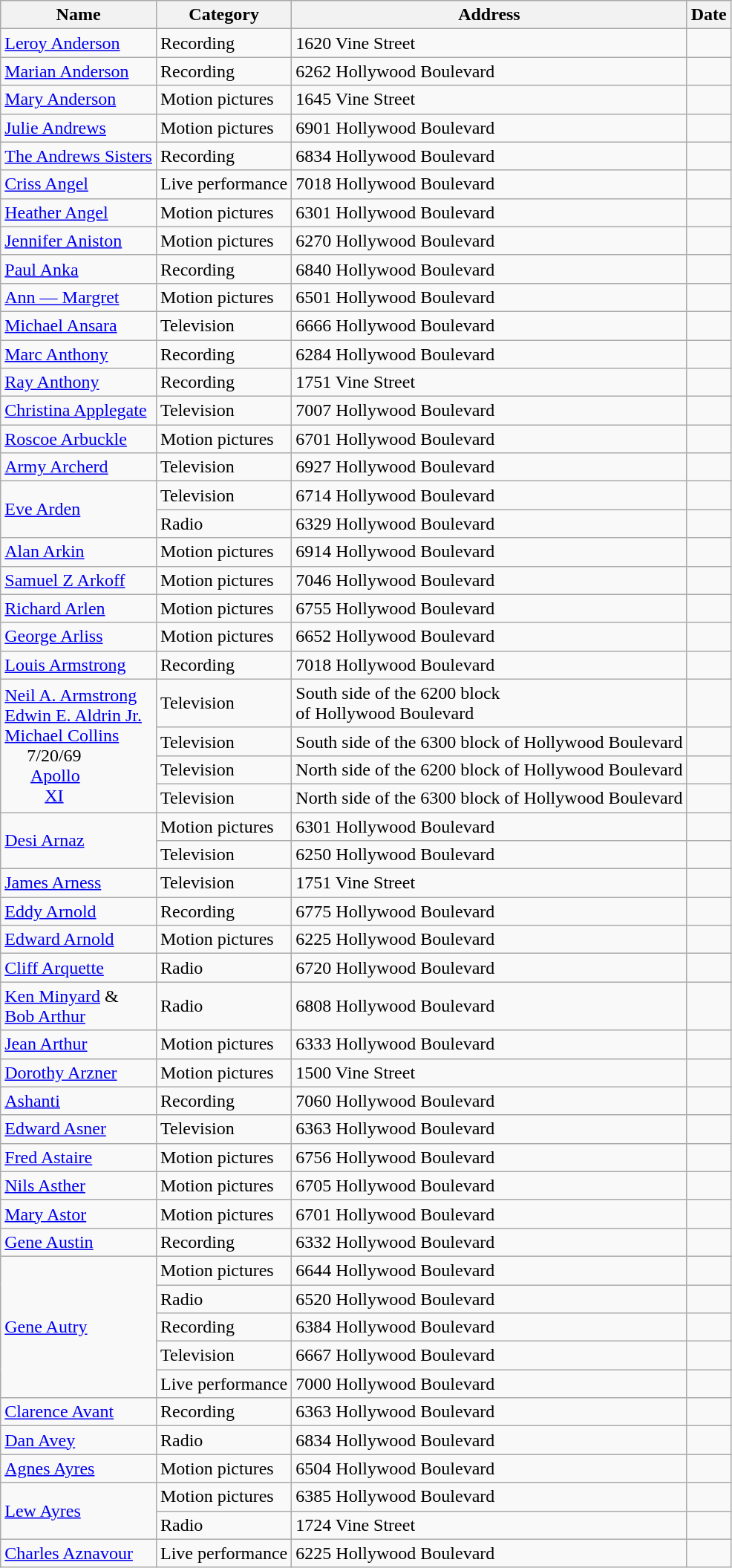<table class="wikitable sortable" style="font-size: 100%;">
<tr>
<th>Name</th>
<th>Category</th>
<th>Address</th>
<th>Date</th>
</tr>
<tr>
<td><a href='#'>Leroy Anderson</a></td>
<td>Recording</td>
<td>1620 Vine Street</td>
<td></td>
</tr>
<tr>
<td><a href='#'>Marian Anderson</a></td>
<td>Recording</td>
<td>6262 Hollywood Boulevard</td>
<td></td>
</tr>
<tr>
<td><a href='#'>Mary Anderson</a></td>
<td>Motion pictures</td>
<td>1645 Vine Street</td>
<td></td>
</tr>
<tr>
<td><a href='#'>Julie Andrews</a></td>
<td>Motion pictures</td>
<td>6901 Hollywood Boulevard</td>
<td></td>
</tr>
<tr>
<td><a href='#'>The Andrews Sisters</a></td>
<td>Recording</td>
<td>6834 Hollywood Boulevard</td>
<td></td>
</tr>
<tr>
<td><a href='#'>Criss Angel</a></td>
<td>Live performance</td>
<td>7018 Hollywood Boulevard</td>
<td></td>
</tr>
<tr>
<td><a href='#'>Heather Angel</a></td>
<td>Motion pictures</td>
<td>6301 Hollywood Boulevard</td>
<td></td>
</tr>
<tr>
<td><a href='#'>Jennifer Aniston</a></td>
<td>Motion pictures</td>
<td>6270 Hollywood Boulevard</td>
<td></td>
</tr>
<tr>
<td><a href='#'>Paul Anka</a></td>
<td>Recording</td>
<td>6840 Hollywood Boulevard</td>
<td></td>
</tr>
<tr>
<td><a href='#'>Ann — Margret</a></td>
<td>Motion pictures</td>
<td>6501 Hollywood Boulevard</td>
<td></td>
</tr>
<tr>
<td><a href='#'>Michael Ansara</a></td>
<td>Television</td>
<td>6666 Hollywood Boulevard</td>
<td></td>
</tr>
<tr>
<td><a href='#'>Marc Anthony</a></td>
<td>Recording</td>
<td>6284 Hollywood Boulevard</td>
<td></td>
</tr>
<tr>
<td><a href='#'>Ray Anthony</a></td>
<td>Recording</td>
<td>1751 Vine Street</td>
<td></td>
</tr>
<tr>
<td><a href='#'>Christina Applegate</a></td>
<td>Television</td>
<td>7007 Hollywood Boulevard</td>
<td></td>
</tr>
<tr>
<td><a href='#'>Roscoe Arbuckle</a></td>
<td>Motion pictures</td>
<td>6701 Hollywood Boulevard</td>
<td></td>
</tr>
<tr>
<td><a href='#'>Army Archerd</a></td>
<td>Television</td>
<td>6927 Hollywood Boulevard</td>
<td></td>
</tr>
<tr>
<td rowspan="2"><a href='#'>Eve Arden</a></td>
<td>Television</td>
<td>6714 Hollywood Boulevard</td>
<td></td>
</tr>
<tr>
<td>Radio</td>
<td>6329 Hollywood Boulevard</td>
<td></td>
</tr>
<tr>
<td><a href='#'>Alan Arkin</a></td>
<td>Motion pictures</td>
<td>6914 Hollywood Boulevard</td>
<td></td>
</tr>
<tr>
<td><a href='#'>Samuel Z Arkoff</a></td>
<td>Motion pictures</td>
<td>7046 Hollywood Boulevard</td>
<td></td>
</tr>
<tr>
<td><a href='#'>Richard Arlen</a></td>
<td>Motion pictures</td>
<td>6755 Hollywood Boulevard</td>
<td></td>
</tr>
<tr>
<td><a href='#'>George Arliss</a></td>
<td>Motion pictures</td>
<td>6652 Hollywood Boulevard</td>
<td></td>
</tr>
<tr>
<td><a href='#'>Louis Armstrong</a></td>
<td>Recording</td>
<td>7018 Hollywood Boulevard</td>
<td></td>
</tr>
<tr>
<td rowspan="4"><a href='#'>Neil A. Armstrong</a><br><a href='#'>Edwin E. Aldrin Jr.</a><br><a href='#'>Michael Collins</a><br>     7/20/69<br>      <a href='#'>Apollo</a><br>         <a href='#'>XI</a></td>
<td>Television</td>
<td>South side of the 6200 block<br>of Hollywood Boulevard</td>
<td></td>
</tr>
<tr>
<td>Television</td>
<td>South side of the 6300 block of Hollywood Boulevard</td>
<td></td>
</tr>
<tr>
<td>Television</td>
<td>North side of the 6200 block of Hollywood Boulevard</td>
<td></td>
</tr>
<tr>
<td>Television</td>
<td>North side of the 6300 block of Hollywood Boulevard</td>
<td></td>
</tr>
<tr>
<td rowspan="2"><a href='#'>Desi Arnaz</a></td>
<td>Motion pictures</td>
<td>6301 Hollywood Boulevard</td>
<td></td>
</tr>
<tr>
<td>Television</td>
<td>6250 Hollywood Boulevard</td>
<td></td>
</tr>
<tr>
<td><a href='#'>James Arness</a></td>
<td>Television</td>
<td>1751 Vine Street</td>
<td></td>
</tr>
<tr>
<td><a href='#'>Eddy Arnold</a></td>
<td>Recording</td>
<td>6775 Hollywood Boulevard</td>
<td></td>
</tr>
<tr>
<td><a href='#'>Edward Arnold</a></td>
<td>Motion pictures<br></td>
<td>6225 Hollywood Boulevard</td>
<td></td>
</tr>
<tr>
<td><a href='#'>Cliff Arquette</a></td>
<td>Radio</td>
<td>6720 Hollywood Boulevard</td>
<td></td>
</tr>
<tr>
<td><a href='#'>Ken Minyard</a> &<br><a href='#'>Bob Arthur</a></td>
<td>Radio</td>
<td>6808 Hollywood Boulevard</td>
<td></td>
</tr>
<tr>
<td><a href='#'>Jean Arthur</a></td>
<td>Motion pictures</td>
<td>6333 Hollywood Boulevard</td>
<td></td>
</tr>
<tr>
<td><a href='#'>Dorothy Arzner</a></td>
<td>Motion pictures</td>
<td>1500 Vine Street</td>
<td></td>
</tr>
<tr>
<td><a href='#'>Ashanti</a></td>
<td>Recording</td>
<td>7060 Hollywood Boulevard</td>
<td></td>
</tr>
<tr>
<td><a href='#'>Edward Asner</a></td>
<td>Television</td>
<td>6363 Hollywood Boulevard</td>
<td></td>
</tr>
<tr>
<td><a href='#'>Fred Astaire</a></td>
<td>Motion pictures</td>
<td>6756 Hollywood Boulevard</td>
<td></td>
</tr>
<tr>
<td><a href='#'>Nils Asther</a></td>
<td>Motion pictures</td>
<td>6705 Hollywood Boulevard</td>
<td></td>
</tr>
<tr>
<td><a href='#'>Mary Astor</a></td>
<td>Motion pictures</td>
<td>6701 Hollywood Boulevard</td>
<td></td>
</tr>
<tr>
<td><a href='#'>Gene Austin</a></td>
<td>Recording</td>
<td>6332 Hollywood Boulevard</td>
<td></td>
</tr>
<tr>
<td rowspan="5"><a href='#'>Gene Autry</a></td>
<td>Motion pictures</td>
<td>6644 Hollywood Boulevard</td>
<td></td>
</tr>
<tr>
<td>Radio</td>
<td>6520 Hollywood Boulevard</td>
<td></td>
</tr>
<tr>
<td>Recording</td>
<td>6384 Hollywood Boulevard</td>
<td></td>
</tr>
<tr>
<td>Television</td>
<td>6667 Hollywood Boulevard</td>
<td></td>
</tr>
<tr>
<td>Live performance</td>
<td>7000 Hollywood Boulevard</td>
<td></td>
</tr>
<tr>
<td><a href='#'>Clarence Avant</a></td>
<td>Recording</td>
<td>6363 Hollywood Boulevard</td>
<td></td>
</tr>
<tr>
<td><a href='#'>Dan Avey</a></td>
<td>Radio</td>
<td>6834 Hollywood Boulevard</td>
<td></td>
</tr>
<tr>
<td><a href='#'>Agnes Ayres</a></td>
<td>Motion pictures</td>
<td>6504 Hollywood Boulevard</td>
<td></td>
</tr>
<tr>
<td rowspan="2"><a href='#'>Lew Ayres</a></td>
<td>Motion pictures</td>
<td>6385 Hollywood Boulevard</td>
<td></td>
</tr>
<tr>
<td>Radio</td>
<td>1724 Vine Street</td>
<td></td>
</tr>
<tr>
<td><a href='#'>Charles Aznavour</a></td>
<td>Live performance</td>
<td>6225 Hollywood Boulevard</td>
<td></td>
</tr>
</table>
